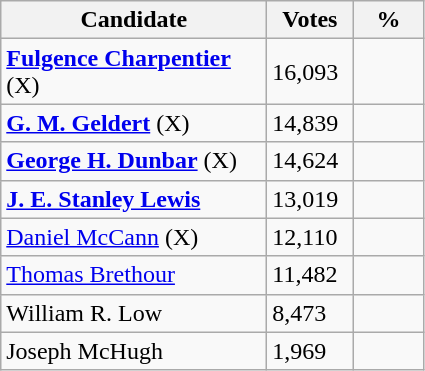<table class="wikitable">
<tr>
<th style="width: 170px">Candidate</th>
<th style="width: 50px">Votes</th>
<th style="width: 40px">%</th>
</tr>
<tr>
<td><strong><a href='#'>Fulgence Charpentier</a></strong> (X)</td>
<td>16,093</td>
<td></td>
</tr>
<tr>
<td><strong><a href='#'>G. M. Geldert</a></strong> (X)</td>
<td>14,839</td>
<td></td>
</tr>
<tr>
<td><strong><a href='#'>George H. Dunbar</a></strong> (X)</td>
<td>14,624</td>
<td></td>
</tr>
<tr>
<td><strong><a href='#'>J. E. Stanley Lewis</a></strong></td>
<td>13,019</td>
<td></td>
</tr>
<tr>
<td><a href='#'>Daniel McCann</a> (X)</td>
<td>12,110</td>
<td></td>
</tr>
<tr>
<td><a href='#'>Thomas Brethour</a></td>
<td>11,482</td>
<td></td>
</tr>
<tr>
<td>William R. Low</td>
<td>8,473</td>
<td></td>
</tr>
<tr>
<td>Joseph McHugh</td>
<td>1,969</td>
<td></td>
</tr>
</table>
